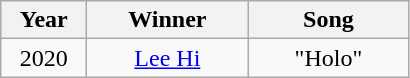<table class="wikitable" style="text-align: center">
<tr>
<th width="50">Year</th>
<th width="100">Winner</th>
<th width="100">Song</th>
</tr>
<tr>
<td>2020</td>
<td><a href='#'>Lee Hi</a></td>
<td>"Holo"</td>
</tr>
</table>
